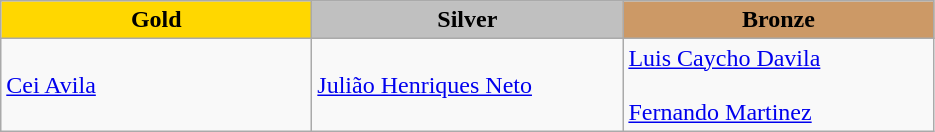<table class="wikitable" style="text-align:left">
<tr align="center">
<td width=200 bgcolor=gold><strong>Gold</strong></td>
<td width=200 bgcolor=silver><strong>Silver</strong></td>
<td width=200 bgcolor=CC9966><strong>Bronze</strong></td>
</tr>
<tr>
<td><a href='#'>Cei Avila</a><br></td>
<td><a href='#'>Julião Henriques Neto</a><br></td>
<td><a href='#'>Luis Caycho Davila</a><br><br><a href='#'>Fernando Martinez</a><br></td>
</tr>
</table>
